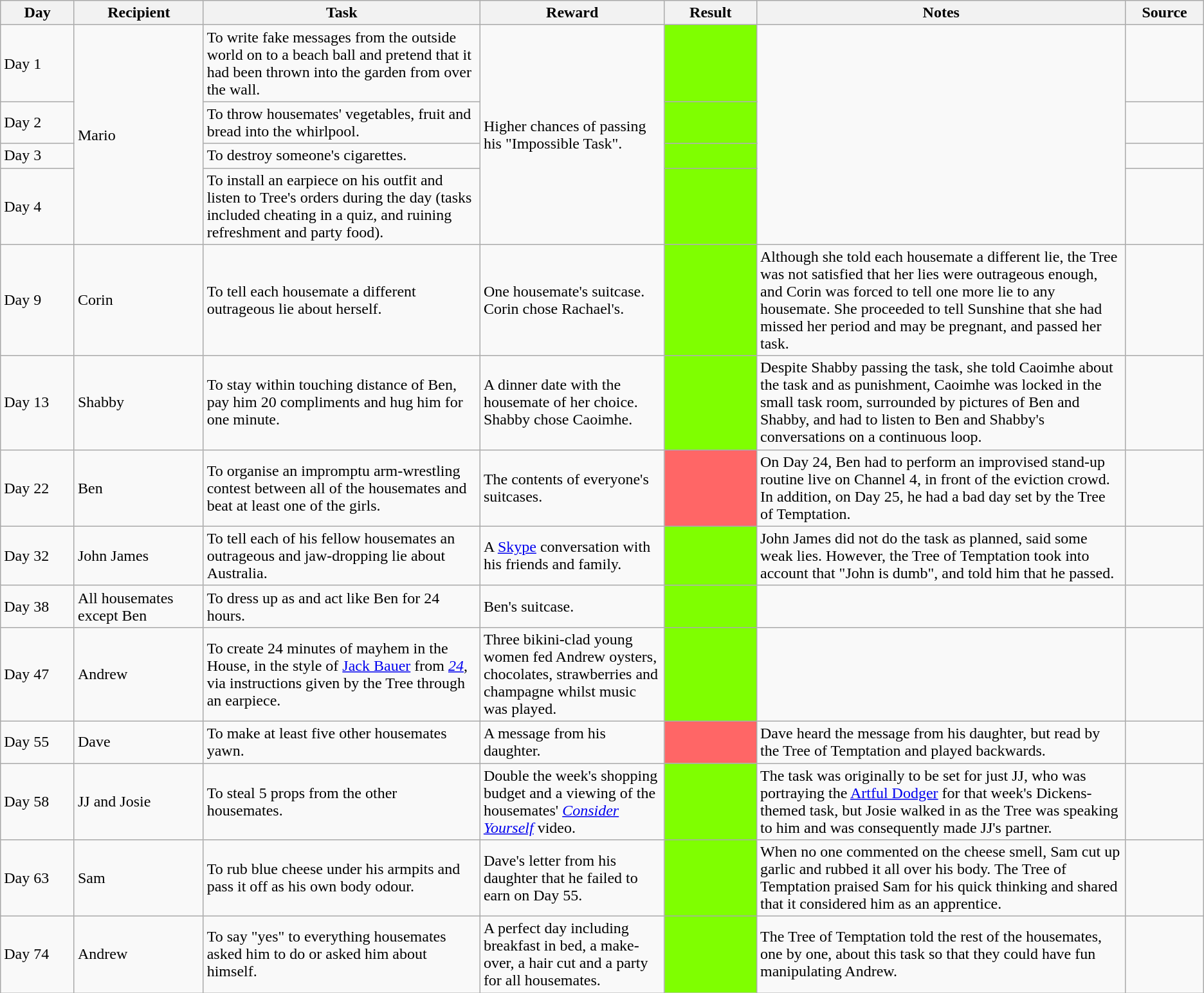<table class="wikitable">
<tr>
<th style="width: 4%;">Day</th>
<th style="width: 7%;">Recipient</th>
<th style="width: 15%;">Task</th>
<th style="width: 10%;">Reward</th>
<th style="width: 5%;">Result</th>
<th style="width: 20%;">Notes</th>
<th style="width: 4%;">Source</th>
</tr>
<tr>
<td>Day 1</td>
<td rowspan=4>Mario</td>
<td>To write fake messages from the outside world on to a beach ball and pretend that it had been thrown into the garden from over the wall.</td>
<td rowspan=4>Higher chances of passing his "Impossible Task".</td>
<td style="background:#7FFF00"></td>
<td rowspan=4></td>
<td style="text-align:center"></td>
</tr>
<tr>
<td>Day 2</td>
<td>To throw housemates' vegetables, fruit and bread into the whirlpool.</td>
<td style="background:#7FFF00"></td>
<td style="text-align:center"></td>
</tr>
<tr>
<td>Day 3</td>
<td>To destroy someone's cigarettes.</td>
<td style="background:#7FFF00"></td>
<td style="text-align:center"></td>
</tr>
<tr>
<td>Day 4</td>
<td>To install an earpiece on his outfit and listen to Tree's orders during the day (tasks included cheating in a quiz, and ruining refreshment and party food).</td>
<td style="background:#7FFF00"></td>
<td style="text-align:center"></td>
</tr>
<tr>
<td>Day 9</td>
<td>Corin</td>
<td>To tell each housemate a different outrageous lie about herself.</td>
<td>One housemate's suitcase. Corin chose Rachael's.</td>
<td style="background:#7FFF00"></td>
<td>Although she told each housemate a different lie, the Tree was not satisfied that her lies were outrageous enough, and Corin was forced to tell one more lie to any housemate. She proceeded to tell Sunshine that she had missed her period and may be pregnant, and passed her task.</td>
<td style="text-align:center"></td>
</tr>
<tr>
<td>Day 13</td>
<td>Shabby</td>
<td>To stay within touching distance of Ben, pay him 20 compliments and hug him for one minute.</td>
<td>A dinner date with the housemate of her choice. Shabby chose Caoimhe.</td>
<td style="background:#7FFF00"></td>
<td>Despite Shabby passing the task, she told Caoimhe about the task and as punishment, Caoimhe was locked in the small task room, surrounded by pictures of Ben and Shabby, and had to listen to Ben and Shabby's conversations on a continuous loop.</td>
<td style="text-align:center"></td>
</tr>
<tr>
<td>Day 22</td>
<td>Ben</td>
<td>To organise an impromptu arm-wrestling contest between all of the housemates and beat at least one of the girls.</td>
<td>The contents of everyone's suitcases.</td>
<td style="background:#f66;"></td>
<td>On Day 24, Ben had to perform an improvised stand-up routine live on Channel 4, in front of the eviction crowd. In addition, on Day 25, he had a bad day set by the Tree of Temptation.</td>
<td style="text-align:center"></td>
</tr>
<tr>
<td>Day 32</td>
<td>John James</td>
<td>To tell each of his fellow housemates an outrageous and jaw-dropping lie about Australia.</td>
<td>A <a href='#'>Skype</a> conversation with his friends and family.</td>
<td style="background:#7FFF00"></td>
<td>John James did not do the task as planned, said some weak lies. However, the Tree of Temptation took into account that "John is dumb", and told him that he passed.</td>
<td style="text-align:center"></td>
</tr>
<tr>
<td>Day 38</td>
<td>All housemates<br>except Ben</td>
<td>To dress up as and act like Ben for 24 hours.</td>
<td>Ben's suitcase.</td>
<td style="background:#7FFF00"></td>
<td></td>
<td style="text-align:center"></td>
</tr>
<tr>
<td>Day 47</td>
<td>Andrew</td>
<td>To create 24 minutes of mayhem in the House, in the style of <a href='#'>Jack Bauer</a> from <em><a href='#'>24</a></em>, via instructions given by the Tree through an earpiece.</td>
<td>Three bikini-clad young women fed Andrew oysters, chocolates, strawberries and champagne whilst music was played.</td>
<td style="background:#7FFF00"></td>
<td></td>
<td style="text-align:center"></td>
</tr>
<tr>
<td>Day 55</td>
<td>Dave</td>
<td>To make at least five other housemates yawn.</td>
<td>A message from his daughter.</td>
<td style="background:#f66;"></td>
<td>Dave heard the message from his daughter, but read by the Tree of Temptation and played backwards.</td>
<td style="text-align:center"></td>
</tr>
<tr>
<td>Day 58</td>
<td>JJ and Josie</td>
<td>To steal 5 props from the other housemates.</td>
<td>Double the week's shopping budget and a viewing of the housemates' <em><a href='#'>Consider Yourself</a></em> video.</td>
<td style="background:#7FFF00"></td>
<td>The task was originally to be set for just JJ, who was portraying the <a href='#'>Artful Dodger</a> for that week's Dickens-themed task, but Josie walked in as the Tree was speaking to him and was consequently made JJ's partner.</td>
<td style="text-align:center"></td>
</tr>
<tr>
<td>Day 63</td>
<td>Sam</td>
<td>To rub blue cheese under his armpits and pass it off as his own body odour.</td>
<td>Dave's letter from his daughter that he failed to earn on Day 55.</td>
<td style="background:#7FFF00"></td>
<td>When no one commented on the cheese smell, Sam cut up garlic and rubbed it all over his body. The Tree of Temptation praised Sam for his quick thinking and shared that it considered him as an apprentice.</td>
<td style="text-align:center"></td>
</tr>
<tr>
<td>Day 74</td>
<td>Andrew</td>
<td>To say "yes" to everything housemates asked him to do or asked him about himself.</td>
<td>A perfect day including breakfast in bed, a make-over, a hair cut and a party for all housemates.</td>
<td style="background:#7FFF00"></td>
<td>The Tree of Temptation told the rest of the housemates, one by one, about this task so that they could have fun manipulating Andrew.</td>
<td style="text-align:center"></td>
</tr>
</table>
